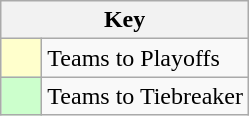<table class="wikitable" style="text-align: center;">
<tr>
<th colspan=2>Key</th>
</tr>
<tr>
<td style="background:#ffffcc; width:20px;"></td>
<td align=left>Teams to Playoffs</td>
</tr>
<tr>
<td style="background:#ccffcc; width:20px;"></td>
<td align=left>Teams to Tiebreaker</td>
</tr>
</table>
